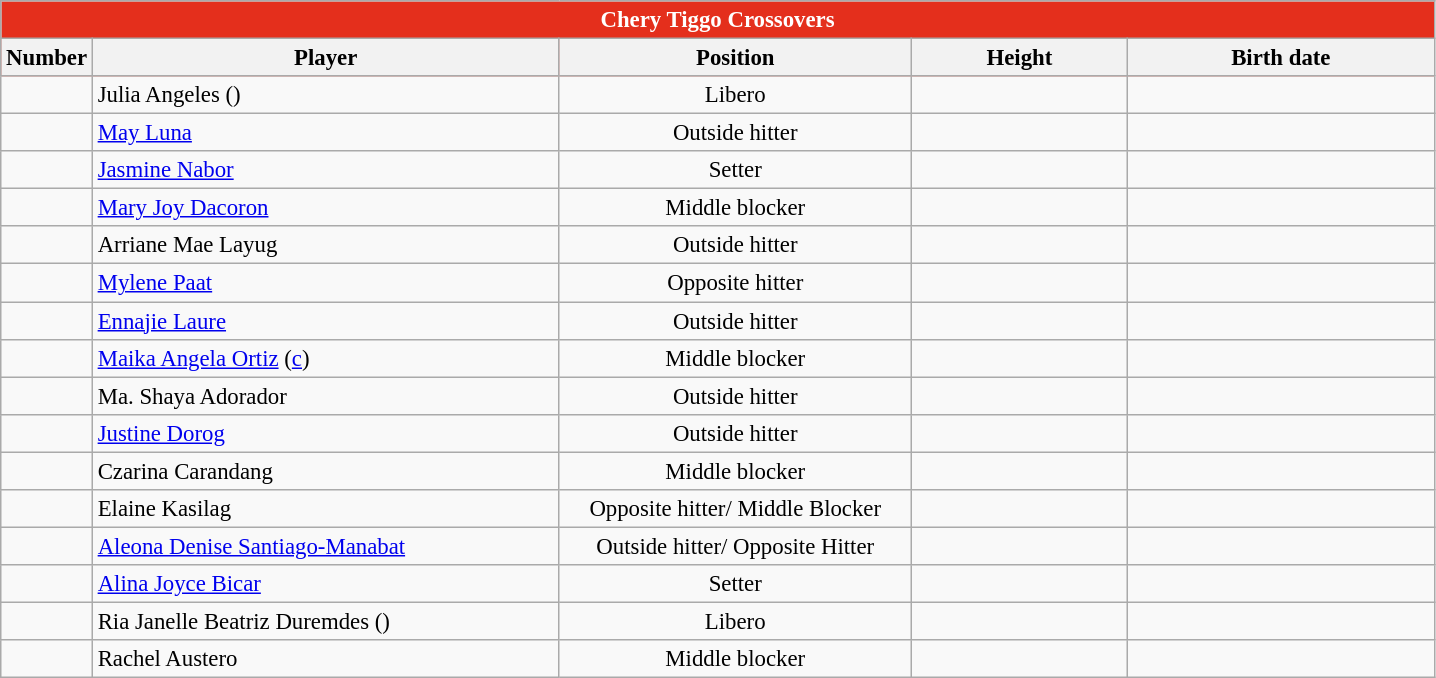<table class="wikitable sortable" style="font-size:95%; text-align:left;">
<tr>
<th colspan="5" style= "background:#E42F1C; color:white; text-align: center"><strong>Chery Tiggo Crossovers</strong></th>
</tr>
<tr style="background:#E42F1C;">
<th style= "align=center; width:2em;">Number</th>
<th style= "align=center;width:20em;">Player</th>
<th style= "align=center; width:15em;">Position</th>
<th style= "align=center; width:9em;">Height</th>
<th style= "align=center; width:13em;">Birth date</th>
</tr>
<tr align=center>
<td></td>
<td align=left> Julia Angeles ()</td>
<td>Libero</td>
<td></td>
<td align=right></td>
</tr>
<tr align=center>
<td></td>
<td align=left> <a href='#'>May Luna</a></td>
<td>Outside hitter</td>
<td></td>
<td align=right></td>
</tr>
<tr align=center>
<td></td>
<td align=left> <a href='#'>Jasmine Nabor</a></td>
<td>Setter</td>
<td></td>
<td align=right></td>
</tr>
<tr align=center>
<td></td>
<td align=left> <a href='#'>Mary Joy Dacoron</a></td>
<td>Middle blocker</td>
<td></td>
<td align=right></td>
</tr>
<tr align=center>
<td></td>
<td align=left> Arriane Mae Layug</td>
<td>Outside hitter</td>
<td></td>
<td align=right></td>
</tr>
<tr align=center>
<td></td>
<td align=left> <a href='#'>Mylene Paat</a></td>
<td>Opposite hitter</td>
<td></td>
<td align=right></td>
</tr>
<tr align=center>
<td></td>
<td align=left> <a href='#'>Ennajie Laure</a></td>
<td>Outside hitter</td>
<td></td>
<td align=right></td>
</tr>
<tr align=center>
<td></td>
<td align=left> <a href='#'>Maika Angela Ortiz</a> (<a href='#'>c</a>)</td>
<td>Middle blocker</td>
<td></td>
<td align=right></td>
</tr>
<tr align=center>
<td></td>
<td align=left> Ma. Shaya Adorador</td>
<td>Outside hitter</td>
<td></td>
<td align=right></td>
</tr>
<tr align=center>
<td></td>
<td align=left> <a href='#'>Justine Dorog</a></td>
<td>Outside hitter</td>
<td></td>
<td align=right></td>
</tr>
<tr align=center>
<td></td>
<td align=left> Czarina Carandang</td>
<td>Middle blocker</td>
<td></td>
<td align=right></td>
</tr>
<tr align=center>
<td></td>
<td align=left> Elaine Kasilag</td>
<td>Opposite hitter/ Middle Blocker</td>
<td></td>
<td align=right></td>
</tr>
<tr align=center>
<td></td>
<td align=left> <a href='#'>Aleona Denise Santiago-Manabat</a></td>
<td>Outside hitter/ Opposite Hitter</td>
<td></td>
<td align=right></td>
</tr>
<tr align=center>
<td></td>
<td align=left> <a href='#'>Alina Joyce Bicar</a></td>
<td>Setter</td>
<td></td>
<td align=right></td>
</tr>
<tr align=center>
<td></td>
<td align=left> Ria Janelle Beatriz Duremdes ()</td>
<td>Libero</td>
<td></td>
<td align=right></td>
</tr>
<tr align=center>
<td></td>
<td align=left> Rachel Austero</td>
<td>Middle blocker</td>
<td></td>
<td align=right></td>
</tr>
</table>
